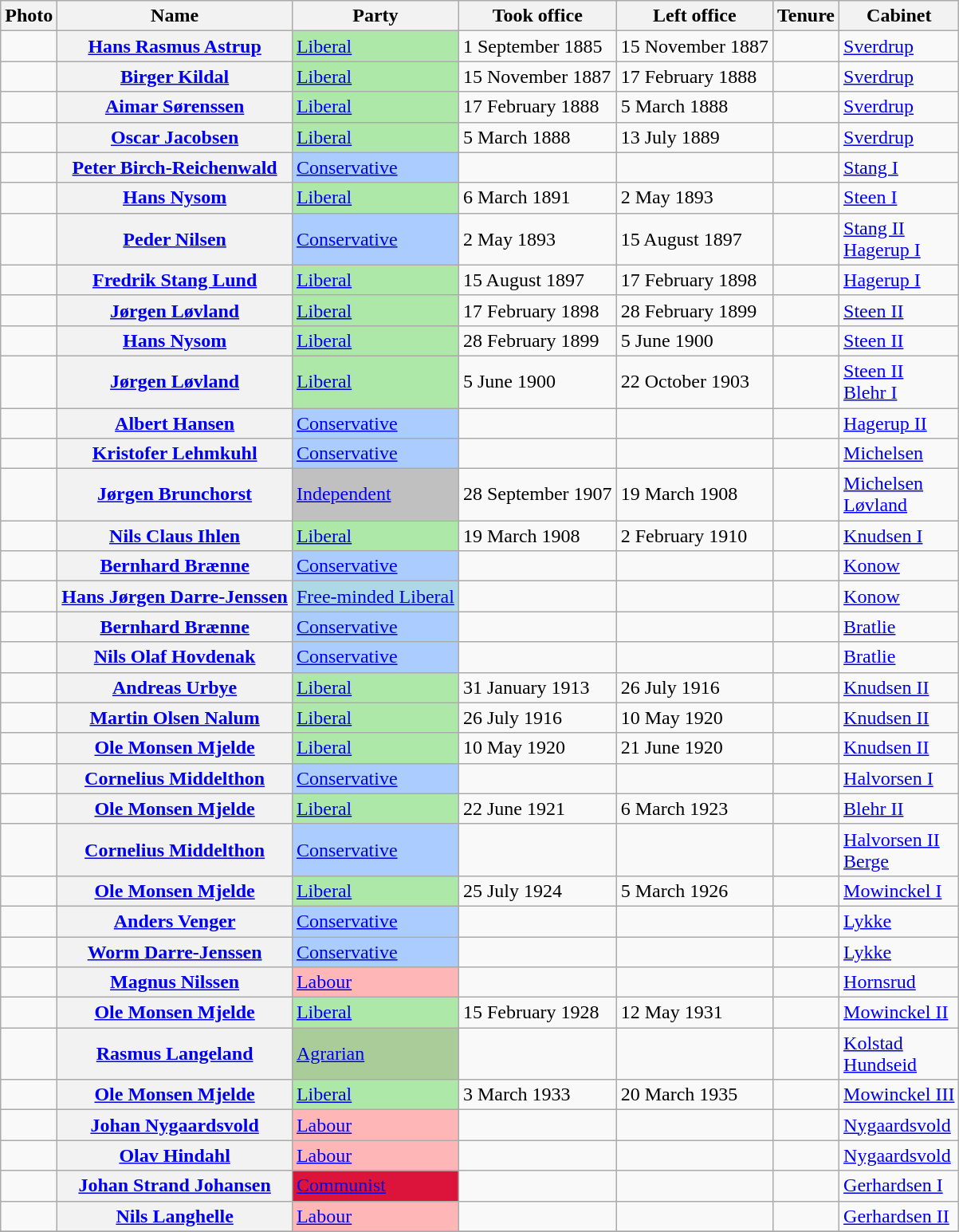<table class="wikitable plainrowheaders sortable">
<tr>
<th scope=col class=unsortable>Photo</th>
<th scope=col>Name</th>
<th scope=col>Party</th>
<th scope=col>Took office</th>
<th scope=col>Left office</th>
<th scope=col>Tenure</th>
<th scope=col>Cabinet</th>
</tr>
<tr>
<td align=center></td>
<th scope=row><a href='#'>Hans Rasmus Astrup</a></th>
<td style="background:#AEE8A8"><a href='#'>Liberal</a></td>
<td>1 September 1885</td>
<td>15 November 1887</td>
<td></td>
<td><a href='#'>Sverdrup</a></td>
</tr>
<tr>
<td align=center></td>
<th scope=row><a href='#'>Birger Kildal</a></th>
<td style="background:#AEE8A8"><a href='#'>Liberal</a></td>
<td>15 November 1887</td>
<td>17 February 1888</td>
<td></td>
<td><a href='#'>Sverdrup</a></td>
</tr>
<tr>
<td align=center></td>
<th scope=row><a href='#'>Aimar Sørenssen</a></th>
<td style="background:#AEE8A8"><a href='#'>Liberal</a></td>
<td>17 February 1888</td>
<td>5 March 1888</td>
<td></td>
<td><a href='#'>Sverdrup</a></td>
</tr>
<tr>
<td align=center></td>
<th scope=row><a href='#'>Oscar Jacobsen</a></th>
<td style="background:#AEE8A8"><a href='#'>Liberal</a></td>
<td>5 March 1888</td>
<td>13 July 1889</td>
<td></td>
<td><a href='#'>Sverdrup</a></td>
</tr>
<tr>
<td align=center></td>
<th scope=row><a href='#'>Peter Birch-Reichenwald</a></th>
<td style="background:#AACCFF"><a href='#'>Conservative</a></td>
<td></td>
<td></td>
<td></td>
<td><a href='#'>Stang I</a></td>
</tr>
<tr>
<td align=center></td>
<th scope=row><a href='#'>Hans Nysom</a></th>
<td style="background:#AEE8A8"><a href='#'>Liberal</a></td>
<td>6 March 1891</td>
<td>2 May 1893</td>
<td></td>
<td><a href='#'>Steen I</a></td>
</tr>
<tr>
<td align=center></td>
<th scope=row><a href='#'>Peder Nilsen</a></th>
<td style="background:#AACCFF"><a href='#'>Conservative</a></td>
<td>2 May 1893</td>
<td>15 August 1897</td>
<td></td>
<td><a href='#'>Stang II</a> <br> <a href='#'>Hagerup I</a></td>
</tr>
<tr>
<td align=center></td>
<th scope=row><a href='#'>Fredrik Stang Lund</a></th>
<td style="background:#AEE8A8"><a href='#'>Liberal</a></td>
<td>15 August 1897</td>
<td>17 February 1898</td>
<td></td>
<td><a href='#'>Hagerup I</a></td>
</tr>
<tr>
<td align=center></td>
<th scope=row><a href='#'>Jørgen Løvland</a></th>
<td style="background:#AEE8A8"><a href='#'>Liberal</a></td>
<td>17 February 1898</td>
<td>28 February 1899</td>
<td></td>
<td><a href='#'>Steen II</a></td>
</tr>
<tr>
<td align=center></td>
<th scope=row><a href='#'>Hans Nysom</a></th>
<td style="background:#AEE8A8"><a href='#'>Liberal</a></td>
<td>28 February 1899</td>
<td>5 June 1900</td>
<td></td>
<td><a href='#'>Steen II</a></td>
</tr>
<tr>
<td align=center></td>
<th scope=row><a href='#'>Jørgen Løvland</a></th>
<td style="background:#AEE8A8"><a href='#'>Liberal</a></td>
<td>5 June 1900</td>
<td>22 October 1903</td>
<td></td>
<td><a href='#'>Steen II</a> <br> <a href='#'>Blehr I</a></td>
</tr>
<tr>
<td align=center></td>
<th scope=row><a href='#'>Albert Hansen</a></th>
<td style="background:#AACCFF"><a href='#'>Conservative</a></td>
<td></td>
<td></td>
<td></td>
<td><a href='#'>Hagerup II</a></td>
</tr>
<tr>
<td align=center></td>
<th scope=row><a href='#'>Kristofer Lehmkuhl</a></th>
<td style="background:#AACCFF"><a href='#'>Conservative</a></td>
<td></td>
<td></td>
<td></td>
<td><a href='#'>Michelsen</a></td>
</tr>
<tr>
<td align=center></td>
<th scope=row><a href='#'>Jørgen Brunchorst</a></th>
<td style="background:#C0C0C0"><a href='#'>Independent</a></td>
<td>28 September 1907</td>
<td>19 March 1908</td>
<td></td>
<td><a href='#'>Michelsen</a> <br> <a href='#'>Løvland</a></td>
</tr>
<tr>
<td align=center></td>
<th scope=row><a href='#'>Nils Claus Ihlen</a></th>
<td style="background:#AEE8A8"><a href='#'>Liberal</a></td>
<td>19 March 1908</td>
<td>2 February 1910</td>
<td></td>
<td><a href='#'>Knudsen I</a></td>
</tr>
<tr>
<td align=center></td>
<th scope=row><a href='#'>Bernhard Brænne</a></th>
<td style="background:#AACCFF"><a href='#'>Conservative</a></td>
<td></td>
<td></td>
<td></td>
<td><a href='#'>Konow</a></td>
</tr>
<tr>
<td align=center></td>
<th scope=row><a href='#'>Hans Jørgen Darre-Jenssen</a></th>
<td style="background:#ADD8E6"><a href='#'>Free-minded Liberal</a></td>
<td></td>
<td></td>
<td></td>
<td><a href='#'>Konow</a></td>
</tr>
<tr>
<td align=center></td>
<th scope=row><a href='#'>Bernhard Brænne</a></th>
<td style="background:#AACCFF"><a href='#'>Conservative</a></td>
<td></td>
<td></td>
<td></td>
<td><a href='#'>Bratlie</a></td>
</tr>
<tr>
<td align=center></td>
<th scope=row><a href='#'>Nils Olaf Hovdenak</a></th>
<td style="background:#AACCFF"><a href='#'>Conservative</a></td>
<td></td>
<td></td>
<td></td>
<td><a href='#'>Bratlie</a></td>
</tr>
<tr>
<td align=center></td>
<th scope=row><a href='#'>Andreas Urbye</a></th>
<td style="background:#AEE8A8"><a href='#'>Liberal</a></td>
<td>31 January 1913</td>
<td>26 July 1916</td>
<td></td>
<td><a href='#'>Knudsen II</a></td>
</tr>
<tr>
<td align=center></td>
<th scope=row><a href='#'>Martin Olsen Nalum</a></th>
<td style="background:#AEE8A8"><a href='#'>Liberal</a></td>
<td>26 July 1916</td>
<td>10 May 1920</td>
<td></td>
<td><a href='#'>Knudsen II</a></td>
</tr>
<tr>
<td align=center></td>
<th scope=row><a href='#'>Ole Monsen Mjelde</a></th>
<td style="background:#AEE8A8"><a href='#'>Liberal</a></td>
<td>10 May 1920</td>
<td>21 June 1920</td>
<td></td>
<td><a href='#'>Knudsen II</a></td>
</tr>
<tr>
<td align=center></td>
<th scope=row><a href='#'>Cornelius Middelthon</a></th>
<td style="background:#AACCFF"><a href='#'>Conservative</a></td>
<td></td>
<td></td>
<td></td>
<td><a href='#'>Halvorsen I</a></td>
</tr>
<tr>
<td align=center></td>
<th scope=row><a href='#'>Ole Monsen Mjelde</a></th>
<td style="background:#AEE8A8"><a href='#'>Liberal</a></td>
<td>22 June 1921</td>
<td>6 March 1923</td>
<td></td>
<td><a href='#'>Blehr II</a></td>
</tr>
<tr>
<td align=center></td>
<th scope=row><a href='#'>Cornelius Middelthon</a></th>
<td style="background:#AACCFF"><a href='#'>Conservative</a></td>
<td></td>
<td></td>
<td></td>
<td><a href='#'>Halvorsen II</a> <br> <a href='#'>Berge</a></td>
</tr>
<tr>
<td align=center></td>
<th scope=row><a href='#'>Ole Monsen Mjelde</a></th>
<td style="background:#AEE8A8"><a href='#'>Liberal</a></td>
<td>25 July 1924</td>
<td>5 March 1926</td>
<td></td>
<td><a href='#'>Mowinckel I</a></td>
</tr>
<tr>
<td align=center></td>
<th scope=row><a href='#'>Anders Venger</a></th>
<td style="background:#AACCFF"><a href='#'>Conservative</a></td>
<td></td>
<td></td>
<td></td>
<td><a href='#'>Lykke</a></td>
</tr>
<tr>
<td align=center></td>
<th scope=row><a href='#'>Worm Darre-Jenssen</a></th>
<td style="background:#AACCFF"><a href='#'>Conservative</a></td>
<td></td>
<td></td>
<td></td>
<td><a href='#'>Lykke</a></td>
</tr>
<tr>
<td align=center></td>
<th scope=row><a href='#'>Magnus Nilssen</a></th>
<td style="background:#FFB6B6"><a href='#'>Labour</a></td>
<td></td>
<td></td>
<td></td>
<td><a href='#'>Hornsrud</a></td>
</tr>
<tr>
<td align=center></td>
<th scope=row><a href='#'>Ole Monsen Mjelde</a></th>
<td style="background:#AEE8A8"><a href='#'>Liberal</a></td>
<td>15 February 1928</td>
<td>12 May 1931</td>
<td></td>
<td><a href='#'>Mowinckel II</a></td>
</tr>
<tr>
<td align=center></td>
<th scope=row><a href='#'>Rasmus Langeland</a></th>
<td style="background:#AACC99"><a href='#'>Agrarian</a></td>
<td></td>
<td></td>
<td></td>
<td><a href='#'>Kolstad</a> <br> <a href='#'>Hundseid</a></td>
</tr>
<tr>
<td align=center></td>
<th scope=row><a href='#'>Ole Monsen Mjelde</a></th>
<td style="background:#AEE8A8"><a href='#'>Liberal</a></td>
<td>3 March 1933</td>
<td>20 March 1935</td>
<td></td>
<td><a href='#'>Mowinckel III</a></td>
</tr>
<tr>
<td align=center></td>
<th scope=row><a href='#'>Johan Nygaardsvold</a></th>
<td style="background:#FFB6B6"><a href='#'>Labour</a></td>
<td></td>
<td></td>
<td></td>
<td><a href='#'>Nygaardsvold</a></td>
</tr>
<tr>
<td align=center></td>
<th scope=row><a href='#'>Olav Hindahl</a></th>
<td style="background:#FFB6B6"><a href='#'>Labour</a></td>
<td></td>
<td></td>
<td></td>
<td><a href='#'>Nygaardsvold</a></td>
</tr>
<tr>
<td align=center></td>
<th scope=row><a href='#'>Johan Strand Johansen</a></th>
<td style="background:#DC143C"><a href='#'>Communist</a></td>
<td></td>
<td></td>
<td></td>
<td><a href='#'>Gerhardsen I</a></td>
</tr>
<tr>
<td align=center></td>
<th scope=row><a href='#'>Nils Langhelle</a></th>
<td style="background:#FFB6B6"><a href='#'>Labour</a></td>
<td></td>
<td></td>
<td></td>
<td><a href='#'>Gerhardsen II</a></td>
</tr>
<tr>
</tr>
</table>
